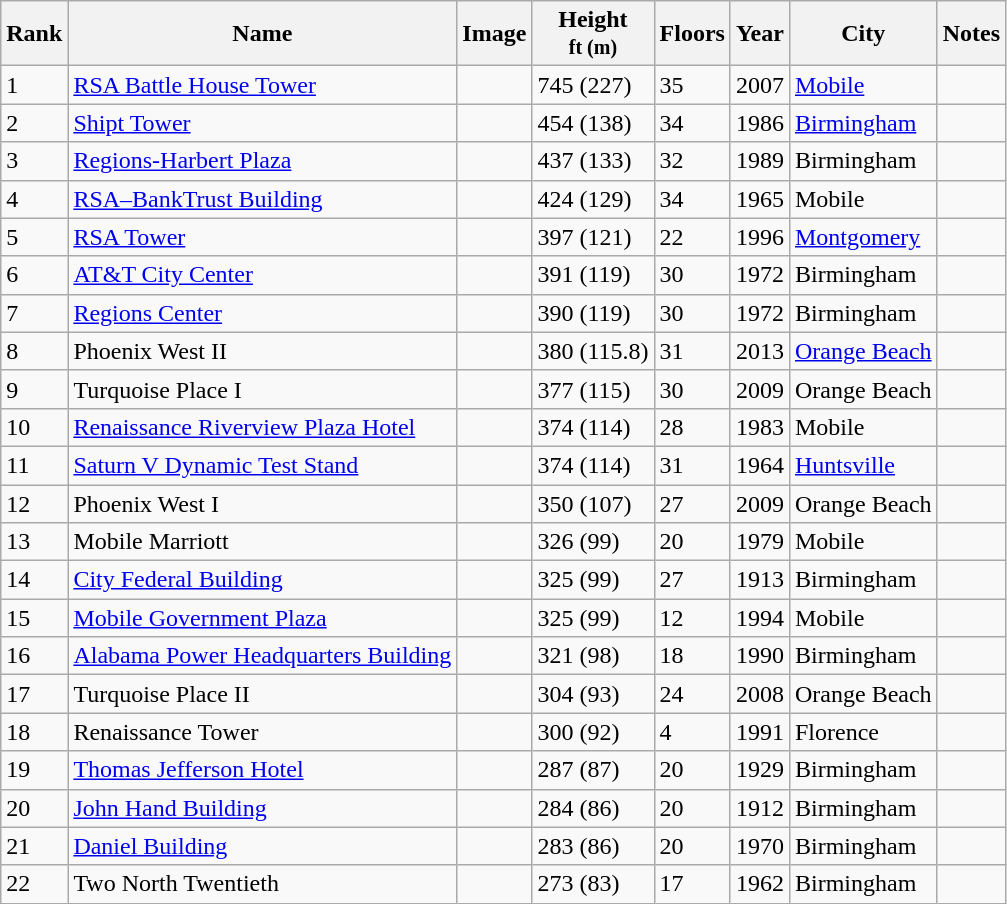<table class="wikitable sortable">
<tr>
<th class="unsortable">Rank</th>
<th>Name</th>
<th>Image</th>
<th>Height<br><small>ft (m)</small></th>
<th>Floors</th>
<th>Year</th>
<th>City</th>
<th>Notes</th>
</tr>
<tr>
<td>1</td>
<td><a href='#'>RSA Battle House Tower</a></td>
<td></td>
<td>745 (227)</td>
<td>35</td>
<td>2007</td>
<td><a href='#'>Mobile</a></td>
<td></td>
</tr>
<tr>
<td>2</td>
<td><a href='#'>Shipt Tower</a></td>
<td></td>
<td>454 (138)</td>
<td>34</td>
<td>1986</td>
<td><a href='#'>Birmingham</a></td>
<td></td>
</tr>
<tr>
<td>3</td>
<td><a href='#'>Regions-Harbert Plaza</a></td>
<td></td>
<td>437 (133)</td>
<td>32</td>
<td>1989</td>
<td>Birmingham</td>
<td></td>
</tr>
<tr>
<td>4</td>
<td><a href='#'>RSA–BankTrust Building</a></td>
<td></td>
<td>424 (129)</td>
<td>34</td>
<td>1965</td>
<td>Mobile</td>
<td></td>
</tr>
<tr>
<td>5</td>
<td><a href='#'>RSA Tower</a></td>
<td></td>
<td>397 (121)</td>
<td>22</td>
<td>1996</td>
<td><a href='#'>Montgomery</a></td>
<td></td>
</tr>
<tr>
<td>6</td>
<td><a href='#'>AT&T City Center</a></td>
<td></td>
<td>391 (119)</td>
<td>30</td>
<td>1972</td>
<td>Birmingham</td>
<td></td>
</tr>
<tr>
<td>7</td>
<td><a href='#'>Regions Center</a></td>
<td></td>
<td>390 (119)</td>
<td>30</td>
<td>1972</td>
<td>Birmingham</td>
<td></td>
</tr>
<tr>
<td>8</td>
<td>Phoenix West II</td>
<td></td>
<td>380 (115.8)</td>
<td>31</td>
<td>2013</td>
<td><a href='#'>Orange Beach</a></td>
<td></td>
</tr>
<tr>
<td>9</td>
<td>Turquoise Place I</td>
<td></td>
<td>377 (115)</td>
<td>30</td>
<td>2009</td>
<td>Orange Beach</td>
<td></td>
</tr>
<tr>
<td>10</td>
<td><a href='#'>Renaissance Riverview Plaza Hotel</a></td>
<td></td>
<td>374 (114)</td>
<td>28</td>
<td>1983</td>
<td>Mobile</td>
<td></td>
</tr>
<tr>
<td>11</td>
<td><a href='#'>Saturn V Dynamic Test Stand</a></td>
<td></td>
<td>374 (114)</td>
<td>31</td>
<td>1964</td>
<td><a href='#'>Huntsville</a></td>
<td></td>
</tr>
<tr>
<td>12</td>
<td>Phoenix West I</td>
<td></td>
<td>350 (107)</td>
<td>27</td>
<td>2009</td>
<td>Orange Beach</td>
<td></td>
</tr>
<tr>
<td>13</td>
<td>Mobile Marriott</td>
<td></td>
<td>326 (99)</td>
<td>20</td>
<td>1979</td>
<td>Mobile</td>
<td></td>
</tr>
<tr>
<td>14</td>
<td><a href='#'>City Federal Building</a></td>
<td></td>
<td>325 (99)</td>
<td>27</td>
<td>1913</td>
<td>Birmingham</td>
<td></td>
</tr>
<tr>
<td>15</td>
<td><a href='#'>Mobile Government Plaza</a></td>
<td></td>
<td>325 (99)</td>
<td>12</td>
<td>1994</td>
<td>Mobile</td>
<td></td>
</tr>
<tr>
<td>16</td>
<td><a href='#'>Alabama Power Headquarters Building</a></td>
<td></td>
<td>321 (98)</td>
<td>18</td>
<td>1990</td>
<td>Birmingham</td>
<td></td>
</tr>
<tr>
<td>17</td>
<td>Turquoise Place II</td>
<td></td>
<td>304 (93)</td>
<td>24</td>
<td>2008</td>
<td>Orange Beach</td>
<td></td>
</tr>
<tr>
<td>18</td>
<td>Renaissance Tower</td>
<td></td>
<td>300 (92)</td>
<td>4</td>
<td>1991</td>
<td>Florence</td>
<td></td>
</tr>
<tr>
<td>19</td>
<td><a href='#'>Thomas Jefferson Hotel</a></td>
<td></td>
<td>287 (87)</td>
<td>20</td>
<td>1929</td>
<td>Birmingham</td>
<td></td>
</tr>
<tr>
<td>20</td>
<td><a href='#'>John Hand Building</a></td>
<td></td>
<td>284 (86)</td>
<td>20</td>
<td>1912</td>
<td>Birmingham</td>
<td></td>
</tr>
<tr>
<td>21</td>
<td><a href='#'>Daniel Building</a></td>
<td></td>
<td>283 (86)</td>
<td>20</td>
<td>1970</td>
<td>Birmingham</td>
<td></td>
</tr>
<tr>
<td>22</td>
<td>Two North Twentieth</td>
<td></td>
<td>273 (83)</td>
<td>17</td>
<td>1962</td>
<td>Birmingham</td>
<td></td>
</tr>
</table>
